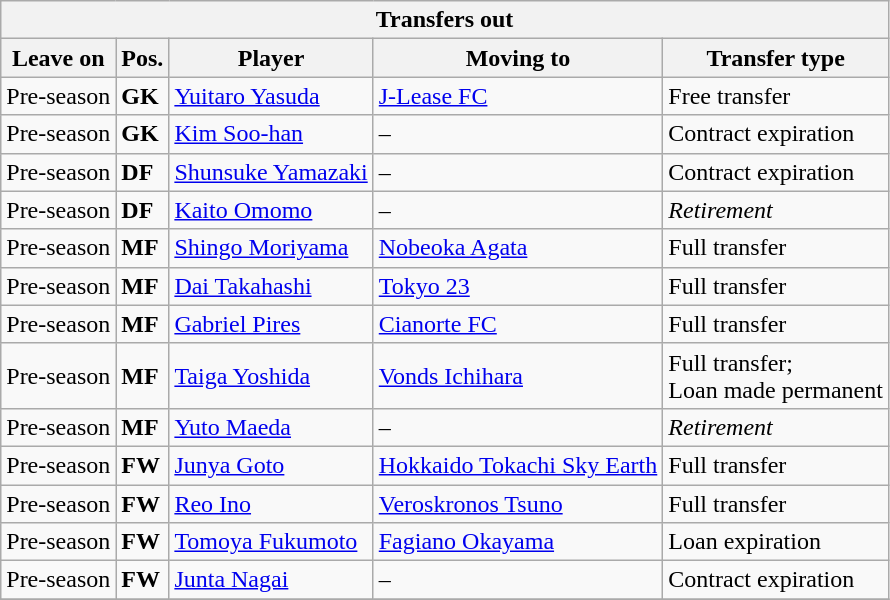<table class="wikitable sortable" style=“text-align:left;>
<tr>
<th colspan="5">Transfers out</th>
</tr>
<tr>
<th>Leave on</th>
<th>Pos.</th>
<th>Player</th>
<th>Moving to</th>
<th>Transfer type</th>
</tr>
<tr>
<td>Pre-season</td>
<td><strong>GK</strong></td>
<td> <a href='#'>Yuitaro Yasuda</a></td>
<td> <a href='#'>J-Lease FC</a></td>
<td>Free transfer</td>
</tr>
<tr>
<td>Pre-season</td>
<td><strong>GK</strong></td>
<td> <a href='#'>Kim Soo-han</a></td>
<td>–</td>
<td>Contract expiration</td>
</tr>
<tr>
<td>Pre-season</td>
<td><strong>DF</strong></td>
<td> <a href='#'>Shunsuke Yamazaki</a></td>
<td>–</td>
<td>Contract expiration</td>
</tr>
<tr>
<td>Pre-season</td>
<td><strong>DF</strong></td>
<td> <a href='#'>Kaito Omomo</a></td>
<td>–</td>
<td><em>Retirement</em></td>
</tr>
<tr>
<td>Pre-season</td>
<td><strong>MF</strong></td>
<td> <a href='#'>Shingo Moriyama</a></td>
<td> <a href='#'>Nobeoka Agata</a></td>
<td>Full transfer</td>
</tr>
<tr>
<td>Pre-season</td>
<td><strong>MF</strong></td>
<td> <a href='#'>Dai Takahashi</a></td>
<td> <a href='#'>Tokyo 23</a></td>
<td>Full transfer</td>
</tr>
<tr>
<td>Pre-season</td>
<td><strong>MF</strong></td>
<td> <a href='#'>Gabriel Pires</a></td>
<td> <a href='#'>Cianorte FC</a></td>
<td>Full transfer</td>
</tr>
<tr>
<td>Pre-season</td>
<td><strong>MF</strong></td>
<td> <a href='#'>Taiga Yoshida</a></td>
<td> <a href='#'>Vonds Ichihara</a></td>
<td>Full transfer;<br> Loan made permanent</td>
</tr>
<tr>
<td>Pre-season</td>
<td><strong>MF</strong></td>
<td> <a href='#'>Yuto Maeda</a></td>
<td>–</td>
<td><em>Retirement</em></td>
</tr>
<tr>
<td>Pre-season</td>
<td><strong>FW</strong></td>
<td> <a href='#'>Junya Goto</a></td>
<td> <a href='#'>Hokkaido Tokachi Sky Earth</a></td>
<td>Full transfer</td>
</tr>
<tr>
<td>Pre-season</td>
<td><strong>FW</strong></td>
<td> <a href='#'>Reo Ino</a></td>
<td> <a href='#'>Veroskronos Tsuno</a></td>
<td>Full transfer</td>
</tr>
<tr>
<td>Pre-season</td>
<td><strong>FW</strong></td>
<td> <a href='#'>Tomoya Fukumoto</a></td>
<td> <a href='#'>Fagiano Okayama</a></td>
<td>Loan expiration</td>
</tr>
<tr>
<td>Pre-season</td>
<td><strong>FW</strong></td>
<td> <a href='#'>Junta Nagai</a></td>
<td>–</td>
<td>Contract expiration</td>
</tr>
<tr>
</tr>
</table>
